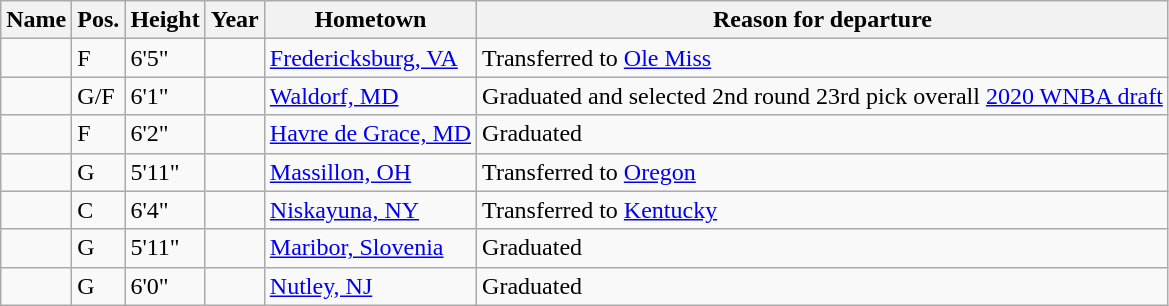<table class="wikitable sortable" border="1">
<tr>
<th>Name</th>
<th>Pos.</th>
<th>Height</th>
<th>Year</th>
<th>Hometown</th>
<th class="unsortable">Reason for departure</th>
</tr>
<tr>
<td></td>
<td>F</td>
<td>6'5"</td>
<td></td>
<td><a href='#'>Fredericksburg, VA</a></td>
<td>Transferred to <a href='#'>Ole Miss</a></td>
</tr>
<tr>
<td></td>
<td>G/F</td>
<td>6'1"</td>
<td></td>
<td><a href='#'>Waldorf, MD</a></td>
<td>Graduated and selected 2nd round 23rd pick overall <a href='#'>2020 WNBA draft</a></td>
</tr>
<tr>
<td></td>
<td>F</td>
<td>6'2"</td>
<td></td>
<td><a href='#'>Havre de Grace, MD</a></td>
<td>Graduated</td>
</tr>
<tr>
<td></td>
<td>G</td>
<td>5'11"</td>
<td></td>
<td><a href='#'>Massillon, OH</a></td>
<td>Transferred to <a href='#'>Oregon</a></td>
</tr>
<tr>
<td></td>
<td>C</td>
<td>6'4"</td>
<td></td>
<td><a href='#'>Niskayuna, NY</a></td>
<td>Transferred to <a href='#'>Kentucky</a></td>
</tr>
<tr>
<td></td>
<td>G</td>
<td>5'11"</td>
<td></td>
<td><a href='#'>Maribor, Slovenia</a></td>
<td>Graduated</td>
</tr>
<tr>
<td></td>
<td>G</td>
<td>6'0"</td>
<td></td>
<td><a href='#'>Nutley, NJ</a></td>
<td>Graduated</td>
</tr>
</table>
